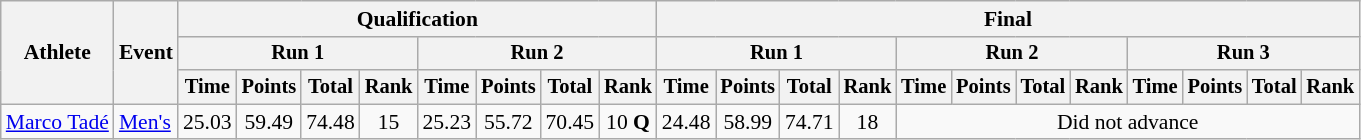<table class="wikitable" style="font-size:90%;text-align:center">
<tr>
<th rowspan="3">Athlete</th>
<th rowspan="3">Event</th>
<th colspan="8">Qualification</th>
<th colspan="12">Final</th>
</tr>
<tr style="font-size:95%">
<th colspan="4">Run 1</th>
<th colspan="4">Run 2</th>
<th colspan="4">Run 1</th>
<th colspan="4">Run 2</th>
<th colspan="4">Run 3</th>
</tr>
<tr style="font-size:95%">
<th>Time</th>
<th>Points</th>
<th>Total</th>
<th>Rank</th>
<th>Time</th>
<th>Points</th>
<th>Total</th>
<th>Rank</th>
<th>Time</th>
<th>Points</th>
<th>Total</th>
<th>Rank</th>
<th>Time</th>
<th>Points</th>
<th>Total</th>
<th>Rank</th>
<th>Time</th>
<th>Points</th>
<th>Total</th>
<th>Rank</th>
</tr>
<tr>
<td align="left"><a href='#'>Marco Tadé</a></td>
<td align="left"><a href='#'>Men's</a></td>
<td>25.03</td>
<td>59.49</td>
<td>74.48</td>
<td>15</td>
<td>25.23</td>
<td>55.72</td>
<td>70.45</td>
<td>10 <strong>Q</strong></td>
<td>24.48</td>
<td>58.99</td>
<td>74.71</td>
<td>18</td>
<td colspan="8">Did not advance</td>
</tr>
</table>
